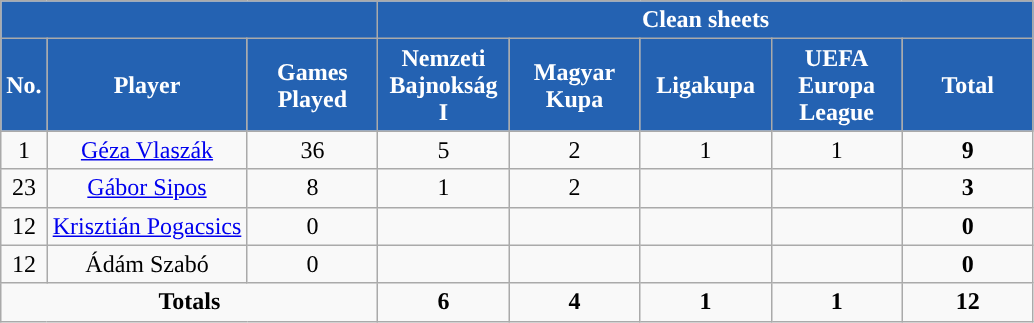<table class="wikitable sortable alternance" style="text-align:center">
<tr>
<th colspan="3" style="background:#2462B2"></th>
<th colspan="5" style="background:#2462B2; color:#FFFFFF">Clean sheets</th>
</tr>
<tr>
<th style="background-color:#2462B2; color:#FFFFFF">No.</th>
<th style="background-color:#2462B2; color:#FFFFFF">Player</th>
<th width=80 style="background-color:#2462B2; color:#FFFFFF">Games Played</th>
<th width=80 style="background-color:#2462B2; color:#FFFFFF">Nemzeti Bajnokság I</th>
<th width=80 style="background-color:#2462B2; color:#FFFFFF">Magyar Kupa</th>
<th width=80 style="background-color:#2462B2; color:#FFFFFF">Ligakupa</th>
<th width=80 style="background-color:#2462B2; color:#FFFFFF">UEFA Europa League</th>
<th width=80 style="background-color:#2462B2; color:#FFFFFF">Total</th>
</tr>
<tr>
<td>1</td>
<td> <a href='#'>Géza Vlaszák</a></td>
<td>36</td>
<td>5</td>
<td>2</td>
<td>1</td>
<td>1</td>
<td><strong>9</strong></td>
</tr>
<tr>
<td>23</td>
<td> <a href='#'>Gábor Sipos</a></td>
<td>8</td>
<td>1</td>
<td>2</td>
<td></td>
<td></td>
<td><strong>3</strong></td>
</tr>
<tr>
<td>12</td>
<td> <a href='#'>Krisztián Pogacsics</a></td>
<td>0</td>
<td></td>
<td></td>
<td></td>
<td></td>
<td><strong>0</strong></td>
</tr>
<tr>
<td>12</td>
<td> Ádám Szabó</td>
<td>0</td>
<td></td>
<td></td>
<td></td>
<td></td>
<td><strong>0</strong></td>
</tr>
<tr class="sortbottom">
<td colspan="3"><strong>Totals</strong></td>
<td><strong>6</strong></td>
<td><strong>4</strong></td>
<td><strong>1</strong></td>
<td><strong>1</strong></td>
<td><strong>12</strong></td>
</tr>
</table>
